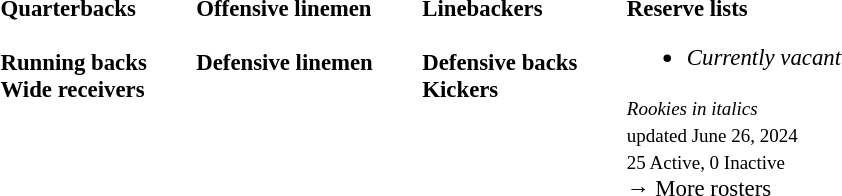<table class="toccolours" style="text-align: left;">
<tr>
<td style="font-size: 95%;vertical-align:top;"><strong>Quarterbacks</strong><br>
<br><strong>Running backs</strong>

<br><strong>Wide receivers</strong>



</td>
<td style="width: 25px;"></td>
<td style="font-size: 95%;vertical-align:top;"><strong>Offensive linemen</strong><br>


<br><strong>Defensive linemen</strong>




</td>
<td style="width: 25px;"></td>
<td style="font-size: 95%;vertical-align:top;"><strong>Linebackers</strong><br><br><strong>Defensive backs</strong>




<br><strong>Kickers</strong>
</td>
<td style="width: 25px;"></td>
<td style="font-size: 95%;vertical-align:top;"><strong>Reserve lists</strong><br><ul><li><em>Currently vacant</em></li></ul><small><em>Rookies in italics</em></small><br>
<small> updated June 26, 2024</small><br>
<small>25 Active, 0 Inactive</small><br>→ More rosters</td>
</tr>
</table>
